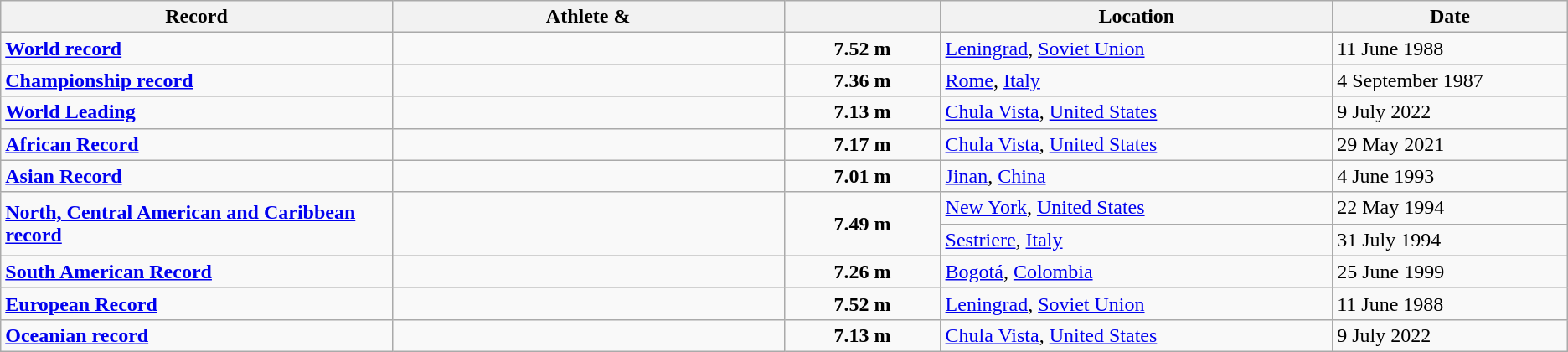<table class="wikitable">
<tr>
<th width=25% align=center>Record</th>
<th width=25% align=center>Athlete & </th>
<th width=10% align=center></th>
<th width=25% align=center>Location</th>
<th width=15% align=center>Date</th>
</tr>
<tr>
<td><strong><a href='#'>World record</a></strong></td>
<td></td>
<td align=center><strong>7.52 m</strong></td>
<td><a href='#'>Leningrad</a>, <a href='#'>Soviet Union</a></td>
<td>11 June 1988</td>
</tr>
<tr>
<td><strong><a href='#'>Championship record</a></strong></td>
<td></td>
<td align=center><strong>7.36 m</strong></td>
<td><a href='#'>Rome</a>, <a href='#'>Italy</a></td>
<td>4 September 1987</td>
</tr>
<tr>
<td><strong><a href='#'>World Leading</a></strong></td>
<td></td>
<td align=center><strong>7.13 m</strong></td>
<td><a href='#'>Chula Vista</a>, <a href='#'>United States</a></td>
<td>9 July 2022</td>
</tr>
<tr>
<td><strong><a href='#'>African Record</a></strong></td>
<td></td>
<td align=center><strong>7.17 m</strong></td>
<td><a href='#'>Chula Vista</a>, <a href='#'>United States</a></td>
<td>29 May 2021</td>
</tr>
<tr>
<td><strong><a href='#'>Asian Record</a></strong></td>
<td></td>
<td align=center><strong>7.01 m</strong></td>
<td><a href='#'>Jinan</a>, <a href='#'>China</a></td>
<td>4 June 1993</td>
</tr>
<tr>
<td rowspan=2><strong><a href='#'>North, Central American and Caribbean record</a></strong></td>
<td rowspan=2></td>
<td align=center rowspan=2><strong>7.49 m</strong></td>
<td><a href='#'>New York</a>, <a href='#'>United States</a></td>
<td>22 May 1994</td>
</tr>
<tr>
<td><a href='#'>Sestriere</a>, <a href='#'>Italy</a></td>
<td>31 July 1994</td>
</tr>
<tr>
<td><strong><a href='#'>South American Record</a></strong></td>
<td></td>
<td align=center><strong>7.26 m</strong></td>
<td><a href='#'>Bogotá</a>, <a href='#'>Colombia</a></td>
<td>25 June 1999</td>
</tr>
<tr>
<td><strong><a href='#'>European Record</a></strong></td>
<td></td>
<td align=center><strong>7.52 m</strong></td>
<td><a href='#'>Leningrad</a>, <a href='#'>Soviet Union</a></td>
<td>11 June 1988</td>
</tr>
<tr>
<td><strong><a href='#'>Oceanian record</a></strong></td>
<td></td>
<td align=center><strong>7.13 m</strong></td>
<td><a href='#'>Chula Vista</a>, <a href='#'>United States</a></td>
<td>9 July 2022</td>
</tr>
</table>
